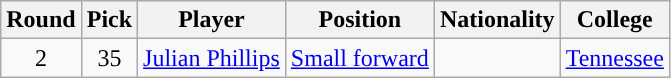<table class="wikitable sortable sortable">
<tr>
<th>Round</th>
<th>Pick</th>
<th>Player</th>
<th>Position</th>
<th>Nationality</th>
<th>College</th>
</tr>
<tr style="text-align: center">
<td>2</td>
<td>35</td>
<td><a href='#'>Julian Phillips</a></td>
<td><a href='#'>Small forward</a></td>
<td></td>
<td><a href='#'>Tennessee</a> </td>
</tr>
</table>
